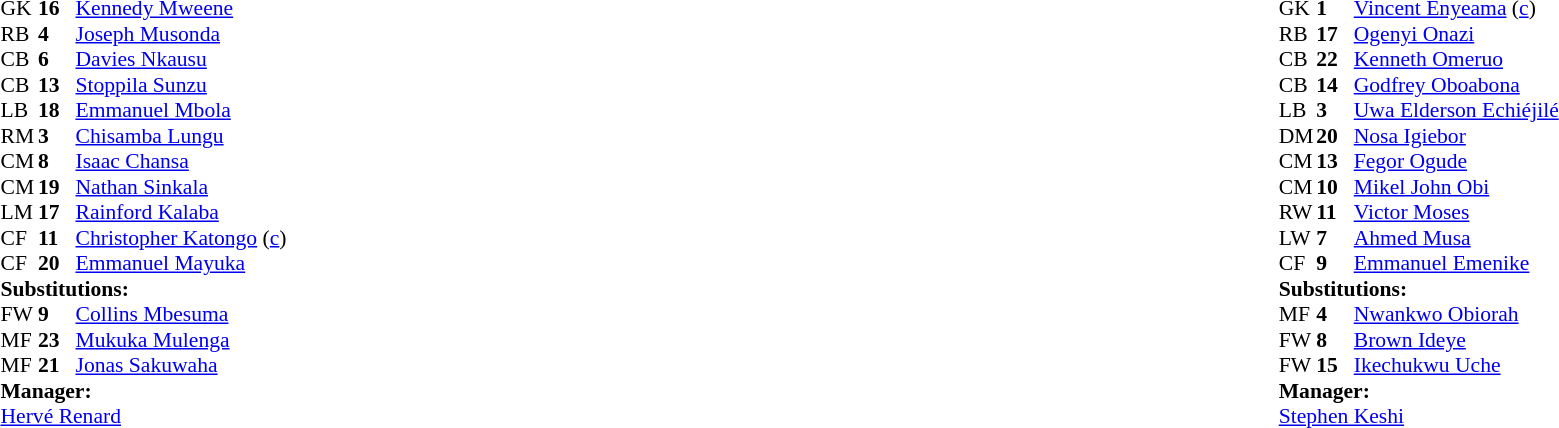<table width="100%">
<tr>
<td valign="top" width="50%"><br><table style="font-size: 90%" cellspacing="0" cellpadding="0">
<tr>
<th width="25"></th>
<th width="25"></th>
</tr>
<tr>
<td>GK</td>
<td><strong>16</strong></td>
<td><a href='#'>Kennedy Mweene</a></td>
</tr>
<tr>
<td>RB</td>
<td><strong>4</strong></td>
<td><a href='#'>Joseph Musonda</a></td>
</tr>
<tr>
<td>CB</td>
<td><strong>6</strong></td>
<td><a href='#'>Davies Nkausu</a></td>
</tr>
<tr>
<td>CB</td>
<td><strong>13</strong></td>
<td><a href='#'>Stoppila Sunzu</a></td>
</tr>
<tr>
<td>LB</td>
<td><strong>18</strong></td>
<td><a href='#'>Emmanuel Mbola</a></td>
<td></td>
</tr>
<tr>
<td>RM</td>
<td><strong>3</strong></td>
<td><a href='#'>Chisamba Lungu</a></td>
<td></td>
<td></td>
</tr>
<tr>
<td>CM</td>
<td><strong>8</strong></td>
<td><a href='#'>Isaac Chansa</a></td>
<td></td>
<td></td>
</tr>
<tr>
<td>CM</td>
<td><strong>19</strong></td>
<td><a href='#'>Nathan Sinkala</a></td>
<td></td>
</tr>
<tr>
<td>LM</td>
<td><strong>17</strong></td>
<td><a href='#'>Rainford Kalaba</a></td>
</tr>
<tr>
<td>CF</td>
<td><strong>11</strong></td>
<td><a href='#'>Christopher Katongo</a> (<a href='#'>c</a>)</td>
<td></td>
<td></td>
</tr>
<tr>
<td>CF</td>
<td><strong>20</strong></td>
<td><a href='#'>Emmanuel Mayuka</a></td>
</tr>
<tr>
<td colspan=3><strong>Substitutions:</strong></td>
</tr>
<tr>
<td>FW</td>
<td><strong>9</strong></td>
<td><a href='#'>Collins Mbesuma</a></td>
<td></td>
<td></td>
</tr>
<tr>
<td>MF</td>
<td><strong>23</strong></td>
<td><a href='#'>Mukuka Mulenga</a></td>
<td></td>
<td></td>
</tr>
<tr>
<td>MF</td>
<td><strong>21</strong></td>
<td><a href='#'>Jonas Sakuwaha</a></td>
<td></td>
<td></td>
</tr>
<tr>
<td colspan=3><strong>Manager:</strong></td>
</tr>
<tr>
<td colspan=3> <a href='#'>Hervé Renard</a></td>
</tr>
</table>
</td>
<td valign="top"></td>
<td valign="top" width="50%"><br><table style="font-size: 90%" cellspacing="0" cellpadding="0" align="center">
<tr>
<th width=25></th>
<th width=25></th>
</tr>
<tr>
<td>GK</td>
<td><strong>1</strong></td>
<td><a href='#'>Vincent Enyeama</a> (<a href='#'>c</a>)</td>
</tr>
<tr>
<td>RB</td>
<td><strong>17</strong></td>
<td><a href='#'>Ogenyi Onazi</a></td>
</tr>
<tr>
<td>CB</td>
<td><strong>22</strong></td>
<td><a href='#'>Kenneth Omeruo</a></td>
</tr>
<tr>
<td>CB</td>
<td><strong>14</strong></td>
<td><a href='#'>Godfrey Oboabona</a></td>
<td></td>
</tr>
<tr>
<td>LB</td>
<td><strong>3</strong></td>
<td><a href='#'>Uwa Elderson Echiéjilé</a></td>
<td></td>
</tr>
<tr>
<td>DM</td>
<td><strong>20</strong></td>
<td><a href='#'>Nosa Igiebor</a></td>
<td></td>
<td></td>
</tr>
<tr>
<td>CM</td>
<td><strong>13</strong></td>
<td><a href='#'>Fegor Ogude</a></td>
</tr>
<tr>
<td>CM</td>
<td><strong>10</strong></td>
<td><a href='#'>Mikel John Obi</a></td>
</tr>
<tr>
<td>RW</td>
<td><strong>11</strong></td>
<td><a href='#'>Victor Moses</a></td>
<td></td>
<td></td>
</tr>
<tr>
<td>LW</td>
<td><strong>7</strong></td>
<td><a href='#'>Ahmed Musa</a></td>
<td></td>
<td></td>
</tr>
<tr>
<td>CF</td>
<td><strong>9</strong></td>
<td><a href='#'>Emmanuel Emenike</a></td>
<td></td>
</tr>
<tr>
<td colspan=3><strong>Substitutions:</strong></td>
</tr>
<tr>
<td>MF</td>
<td><strong>4</strong></td>
<td><a href='#'>Nwankwo Obiorah</a></td>
<td></td>
<td></td>
</tr>
<tr>
<td>FW</td>
<td><strong>8</strong></td>
<td><a href='#'>Brown Ideye</a></td>
<td></td>
<td></td>
</tr>
<tr>
<td>FW</td>
<td><strong>15</strong></td>
<td><a href='#'>Ikechukwu Uche</a></td>
<td></td>
<td></td>
</tr>
<tr>
<td colspan=3><strong>Manager:</strong></td>
</tr>
<tr>
<td colspan=3><a href='#'>Stephen Keshi</a></td>
</tr>
</table>
</td>
</tr>
</table>
